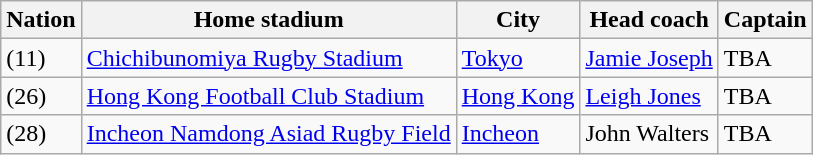<table class="wikitable">
<tr>
<th>Nation</th>
<th>Home stadium</th>
<th>City</th>
<th>Head coach</th>
<th>Captain</th>
</tr>
<tr>
<td> (11)</td>
<td><a href='#'>Chichibunomiya Rugby Stadium</a></td>
<td><a href='#'>Tokyo</a></td>
<td> <a href='#'>Jamie Joseph</a></td>
<td>TBA</td>
</tr>
<tr>
<td> (26)</td>
<td><a href='#'>Hong Kong Football Club Stadium</a></td>
<td><a href='#'>Hong Kong</a></td>
<td> <a href='#'>Leigh Jones</a></td>
<td>TBA</td>
</tr>
<tr>
<td> (28)</td>
<td><a href='#'>Incheon Namdong Asiad Rugby Field</a></td>
<td><a href='#'>Incheon</a></td>
<td> John Walters</td>
<td>TBA</td>
</tr>
</table>
